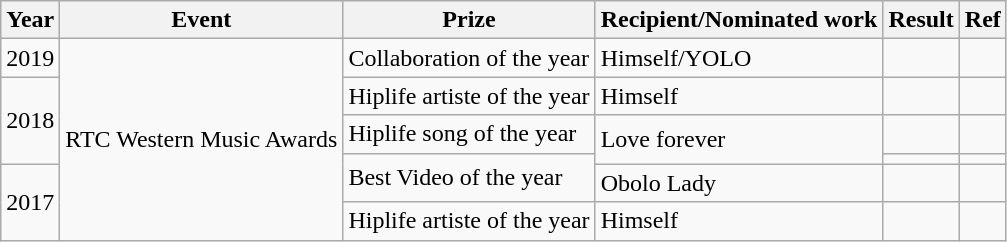<table class="wikitable">
<tr>
<th>Year</th>
<th>Event</th>
<th>Prize</th>
<th>Recipient/Nominated work</th>
<th>Result</th>
<th>Ref</th>
</tr>
<tr>
<td>2019</td>
<td rowspan="6">RTC Western Music Awards</td>
<td>Collaboration of the year</td>
<td>Himself/YOLO</td>
<td></td>
<td></td>
</tr>
<tr>
<td rowspan="3">2018</td>
<td>Hiplife artiste of the year</td>
<td>Himself</td>
<td></td>
<td></td>
</tr>
<tr>
<td>Hiplife song of the year</td>
<td rowspan="2">Love forever</td>
<td></td>
<td></td>
</tr>
<tr>
<td rowspan="2">Best Video of the year</td>
<td></td>
<td></td>
</tr>
<tr>
<td rowspan="2">2017</td>
<td>Obolo Lady</td>
<td></td>
<td></td>
</tr>
<tr>
<td>Hiplife artiste of the year</td>
<td>Himself</td>
<td></td>
<td></td>
</tr>
</table>
